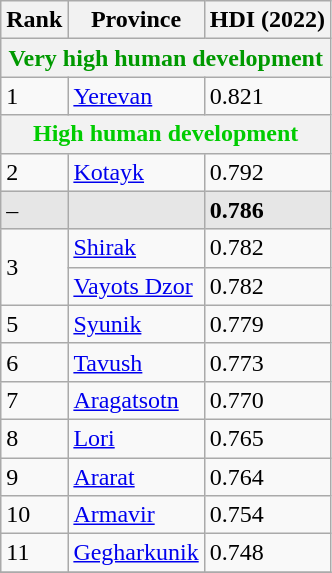<table class="wikitable sortable">
<tr>
<th class="sort">Rank</th>
<th class="sort">Province</th>
<th class="sort">HDI (2022)</th>
</tr>
<tr>
<th colspan="3" style="color:#090;">Very high human development</th>
</tr>
<tr>
<td>1</td>
<td style="text-align:left"> <a href='#'>Yerevan</a></td>
<td>0.821</td>
</tr>
<tr>
<th colspan="3" style="color:#0c0;">High human development</th>
</tr>
<tr>
<td>2</td>
<td style="text-align:left"><a href='#'>Kotayk</a></td>
<td>0.792</td>
</tr>
<tr style="background:#e6e6e6">
<td>–</td>
<td style="text-align:left"><strong></strong></td>
<td><strong>0.786</strong></td>
</tr>
<tr>
<td rowspan="2">3</td>
<td style="text-align:left"><a href='#'>Shirak</a></td>
<td>0.782</td>
</tr>
<tr>
<td style="text-align:left"><a href='#'>Vayots Dzor</a></td>
<td>0.782</td>
</tr>
<tr>
<td>5</td>
<td style="text-align:left"><a href='#'>Syunik</a></td>
<td>0.779</td>
</tr>
<tr>
<td>6</td>
<td style="text-align:left"><a href='#'>Tavush</a></td>
<td>0.773</td>
</tr>
<tr>
<td>7</td>
<td style="text-align:left"><a href='#'>Aragatsotn</a></td>
<td>0.770</td>
</tr>
<tr>
<td>8</td>
<td style="text-align:left"><a href='#'>Lori</a></td>
<td>0.765</td>
</tr>
<tr>
<td>9</td>
<td style="text-align:left"><a href='#'>Ararat</a></td>
<td>0.764</td>
</tr>
<tr>
<td>10</td>
<td style="text-align:left"><a href='#'>Armavir</a></td>
<td>0.754</td>
</tr>
<tr>
<td>11</td>
<td style="text-align:left"><a href='#'>Gegharkunik</a></td>
<td>0.748</td>
</tr>
<tr>
</tr>
</table>
